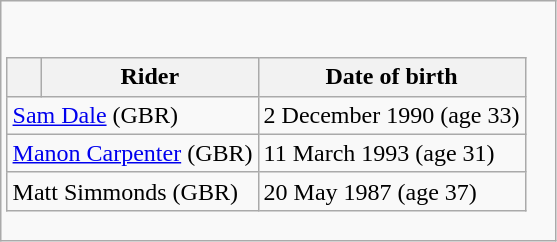<table class="wikitable">
<tr>
<td><br><table class="wikitable">
<tr>
<th></th>
<th>Rider</th>
<th>Date of birth</th>
</tr>
<tr>
<td colspan="2"><a href='#'>Sam Dale</a> (<abbr>GBR</abbr>)</td>
<td>2 December 1990 (age 33)</td>
</tr>
<tr>
<td colspan="2"><a href='#'>Manon Carpenter</a> (<abbr>GBR</abbr>)</td>
<td>11 March 1993 (age 31)</td>
</tr>
<tr>
<td colspan="2">Matt Simmonds (<abbr>GBR</abbr>)</td>
<td>20 May 1987 (age 37)</td>
</tr>
</table>
</td>
</tr>
</table>
